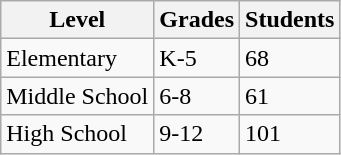<table class="wikitable">
<tr>
<th>Level</th>
<th>Grades</th>
<th>Students</th>
</tr>
<tr>
<td>Elementary</td>
<td>K-5</td>
<td>68</td>
</tr>
<tr>
<td>Middle School</td>
<td>6-8</td>
<td>61</td>
</tr>
<tr>
<td>High School</td>
<td>9-12</td>
<td>101</td>
</tr>
</table>
